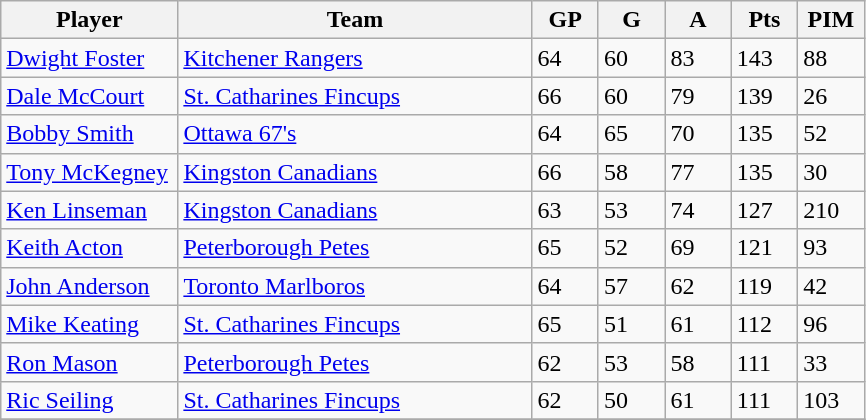<table class="wikitable">
<tr>
<th bgcolor="#DDDDFF" width="20%">Player</th>
<th bgcolor="#DDDDFF" width="40%">Team</th>
<th bgcolor="#DDDDFF" width="7.5%">GP</th>
<th bgcolor="#DDDDFF" width="7.5%">G</th>
<th bgcolor="#DDDDFF" width="7.5%">A</th>
<th bgcolor="#DDDDFF" width="7.5%">Pts</th>
<th bgcolor="#DDDDFF" width="7.5%">PIM</th>
</tr>
<tr>
<td><a href='#'>Dwight Foster</a></td>
<td><a href='#'>Kitchener Rangers</a></td>
<td>64</td>
<td>60</td>
<td>83</td>
<td>143</td>
<td>88</td>
</tr>
<tr>
<td><a href='#'>Dale McCourt</a></td>
<td><a href='#'>St. Catharines Fincups</a></td>
<td>66</td>
<td>60</td>
<td>79</td>
<td>139</td>
<td>26</td>
</tr>
<tr>
<td><a href='#'>Bobby Smith</a></td>
<td><a href='#'>Ottawa 67's</a></td>
<td>64</td>
<td>65</td>
<td>70</td>
<td>135</td>
<td>52</td>
</tr>
<tr>
<td><a href='#'>Tony McKegney</a></td>
<td><a href='#'>Kingston Canadians</a></td>
<td>66</td>
<td>58</td>
<td>77</td>
<td>135</td>
<td>30</td>
</tr>
<tr>
<td><a href='#'>Ken Linseman</a></td>
<td><a href='#'>Kingston Canadians</a></td>
<td>63</td>
<td>53</td>
<td>74</td>
<td>127</td>
<td>210</td>
</tr>
<tr>
<td><a href='#'>Keith Acton</a></td>
<td><a href='#'>Peterborough Petes</a></td>
<td>65</td>
<td>52</td>
<td>69</td>
<td>121</td>
<td>93</td>
</tr>
<tr>
<td><a href='#'>John Anderson</a></td>
<td><a href='#'>Toronto Marlboros</a></td>
<td>64</td>
<td>57</td>
<td>62</td>
<td>119</td>
<td>42</td>
</tr>
<tr>
<td><a href='#'>Mike Keating</a></td>
<td><a href='#'>St. Catharines Fincups</a></td>
<td>65</td>
<td>51</td>
<td>61</td>
<td>112</td>
<td>96</td>
</tr>
<tr>
<td><a href='#'>Ron Mason</a></td>
<td><a href='#'>Peterborough Petes</a></td>
<td>62</td>
<td>53</td>
<td>58</td>
<td>111</td>
<td>33</td>
</tr>
<tr>
<td><a href='#'>Ric Seiling</a></td>
<td><a href='#'>St. Catharines Fincups</a></td>
<td>62</td>
<td>50</td>
<td>61</td>
<td>111</td>
<td>103</td>
</tr>
<tr>
</tr>
</table>
